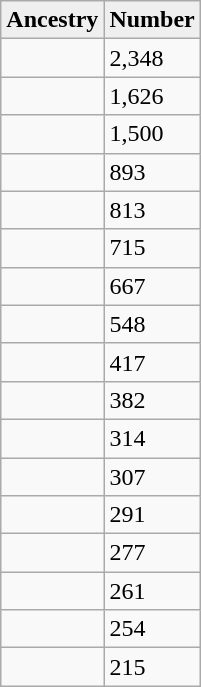<table style="float: right;" class="wikitable">
<tr>
<th style="background:#efefef;">Ancestry</th>
<th style="background:#efefef;">Number</th>
</tr>
<tr>
<td></td>
<td>2,348</td>
</tr>
<tr>
<td></td>
<td>1,626</td>
</tr>
<tr>
<td></td>
<td>1,500</td>
</tr>
<tr>
<td></td>
<td>893</td>
</tr>
<tr>
<td></td>
<td>813</td>
</tr>
<tr>
<td></td>
<td>715</td>
</tr>
<tr>
<td></td>
<td>667</td>
</tr>
<tr>
<td></td>
<td>548</td>
</tr>
<tr>
<td></td>
<td>417</td>
</tr>
<tr>
<td></td>
<td>382</td>
</tr>
<tr>
<td></td>
<td>314</td>
</tr>
<tr>
<td></td>
<td>307</td>
</tr>
<tr>
<td></td>
<td>291</td>
</tr>
<tr>
<td></td>
<td>277</td>
</tr>
<tr>
<td></td>
<td>261</td>
</tr>
<tr>
<td></td>
<td>254</td>
</tr>
<tr>
<td></td>
<td>215</td>
</tr>
</table>
